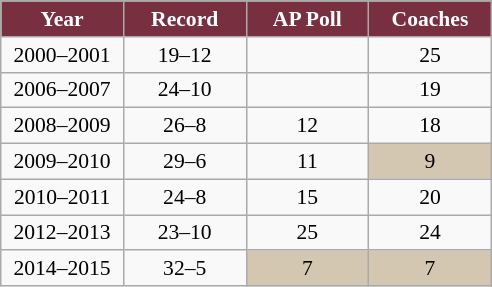<table class="wikitable" style="font-size: 90%; text-align:center">
<tr>
<th width=75; style="background:#782F40; color:white;">Year</th>
<th width=75; style="background:#782F40; color:white;">Record</th>
<th width=75; style="background:#782F40; color:white;">AP Poll</th>
<th width=75; style="background:#782F40; color:white;">Coaches</th>
</tr>
<tr>
<td>2000–2001</td>
<td>19–12</td>
<td> </td>
<td>25</td>
</tr>
<tr>
<td>2006–2007</td>
<td>24–10</td>
<td> </td>
<td>19</td>
</tr>
<tr>
<td>2008–2009</td>
<td>26–8</td>
<td>12</td>
<td>18</td>
</tr>
<tr>
<td>2009–2010</td>
<td>29–6</td>
<td>11</td>
<td style="background:#d4c7b1;">9</td>
</tr>
<tr>
<td>2010–2011</td>
<td>24–8</td>
<td>15</td>
<td>20</td>
</tr>
<tr>
<td>2012–2013</td>
<td>23–10</td>
<td>25</td>
<td>24</td>
</tr>
<tr>
<td>2014–2015</td>
<td>32–5</td>
<td style="background:#d4c7b1;">7</td>
<td style="background:#d4c7b1;">7</td>
</tr>
</table>
